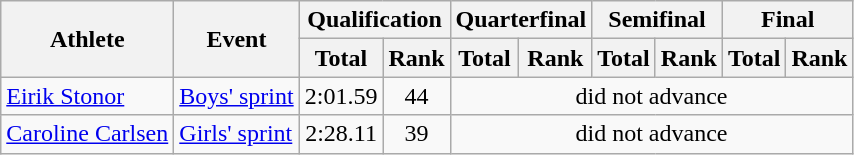<table class="wikitable">
<tr>
<th rowspan="2">Athlete</th>
<th rowspan="2">Event</th>
<th colspan="2">Qualification</th>
<th colspan="2">Quarterfinal</th>
<th colspan="2">Semifinal</th>
<th colspan="2">Final</th>
</tr>
<tr>
<th>Total</th>
<th>Rank</th>
<th>Total</th>
<th>Rank</th>
<th>Total</th>
<th>Rank</th>
<th>Total</th>
<th>Rank</th>
</tr>
<tr>
<td><a href='#'>Eirik Stonor</a></td>
<td><a href='#'>Boys' sprint</a></td>
<td align="center">2:01.59</td>
<td align="center">44</td>
<td align="center" colspan=6>did not advance</td>
</tr>
<tr>
<td><a href='#'>Caroline Carlsen</a></td>
<td><a href='#'>Girls' sprint</a></td>
<td align="center">2:28.11</td>
<td align="center">39</td>
<td align="center" colspan=6>did not advance</td>
</tr>
</table>
